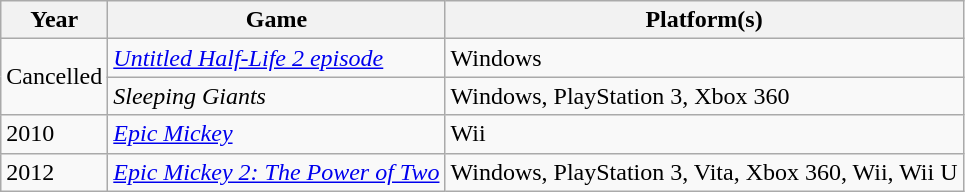<table class="wikitable sortable">
<tr>
<th>Year</th>
<th>Game</th>
<th>Platform(s)</th>
</tr>
<tr>
<td rowspan="2">Cancelled</td>
<td><em><a href='#'>Untitled Half-Life 2 episode</a></em></td>
<td>Windows</td>
</tr>
<tr>
<td><em>Sleeping Giants</em></td>
<td>Windows, PlayStation 3, Xbox 360</td>
</tr>
<tr>
<td>2010</td>
<td><em><a href='#'>Epic Mickey</a></em></td>
<td>Wii</td>
</tr>
<tr>
<td>2012</td>
<td><em><a href='#'>Epic Mickey 2: The Power of Two</a></em></td>
<td>Windows, PlayStation 3, Vita, Xbox 360, Wii, Wii U</td>
</tr>
</table>
